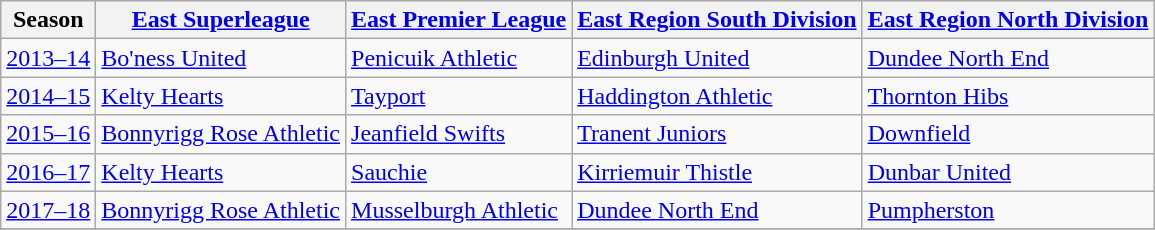<table class="wikitable">
<tr>
<th rowspan=1>Season</th>
<th colspan=1><a href='#'>East Superleague</a></th>
<th rowspan=1><a href='#'>East Premier League</a></th>
<th rowspan=1><a href='#'>East Region South Division</a></th>
<th rowspan=1><a href='#'>East Region North Division</a></th>
</tr>
<tr>
<td style="text-align:left;"><a href='#'>2013–14</a></td>
<td><a href='#'>Bo'ness United</a></td>
<td><a href='#'>Penicuik Athletic</a></td>
<td><a href='#'>Edinburgh United</a></td>
<td><a href='#'>Dundee North End</a></td>
</tr>
<tr>
<td style="text-align:left;"><a href='#'>2014–15</a></td>
<td><a href='#'>Kelty Hearts</a></td>
<td><a href='#'>Tayport</a></td>
<td><a href='#'>Haddington Athletic</a></td>
<td><a href='#'>Thornton Hibs</a></td>
</tr>
<tr>
<td style="text-align:left;"><a href='#'>2015–16</a></td>
<td><a href='#'>Bonnyrigg Rose Athletic</a></td>
<td><a href='#'>Jeanfield Swifts</a></td>
<td><a href='#'>Tranent Juniors</a></td>
<td><a href='#'>Downfield</a></td>
</tr>
<tr>
<td style="text-align:left;"><a href='#'>2016–17</a></td>
<td><a href='#'>Kelty Hearts</a></td>
<td><a href='#'>Sauchie</a></td>
<td><a href='#'>Kirriemuir Thistle</a></td>
<td><a href='#'>Dunbar United</a></td>
</tr>
<tr>
<td style="text-align:left;"><a href='#'>2017–18</a></td>
<td><a href='#'>Bonnyrigg Rose Athletic</a></td>
<td><a href='#'>Musselburgh Athletic</a></td>
<td><a href='#'>Dundee North End</a></td>
<td><a href='#'>Pumpherston</a></td>
</tr>
<tr>
</tr>
</table>
